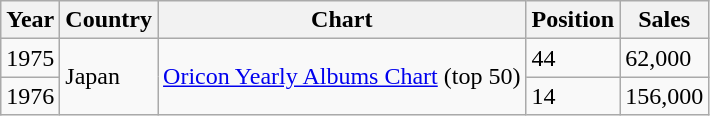<table class="wikitable">
<tr>
<th>Year</th>
<th>Country</th>
<th>Chart</th>
<th>Position</th>
<th>Sales</th>
</tr>
<tr>
<td>1975</td>
<td rowspan="2">Japan</td>
<td rowspan="2"><a href='#'>Oricon Yearly Albums Chart</a> (top 50)</td>
<td>44</td>
<td>62,000</td>
</tr>
<tr>
<td>1976</td>
<td>14</td>
<td>156,000</td>
</tr>
</table>
